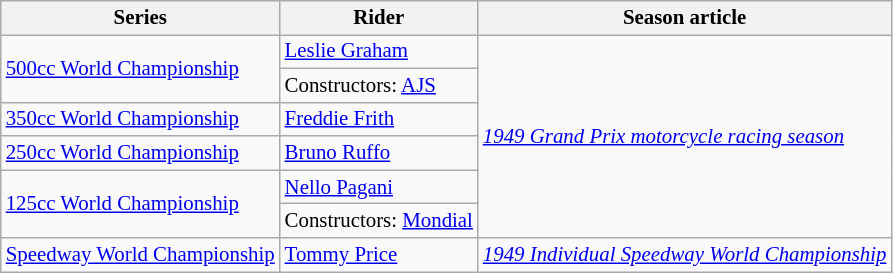<table class="wikitable" style="font-size: 87%;">
<tr>
<th>Series</th>
<th>Rider</th>
<th>Season article</th>
</tr>
<tr>
<td rowspan=2><a href='#'>500cc World Championship</a></td>
<td> <a href='#'>Leslie Graham</a></td>
<td rowspan=6><em><a href='#'>1949 Grand Prix motorcycle racing season</a></em></td>
</tr>
<tr>
<td>Constructors:  <a href='#'>AJS</a></td>
</tr>
<tr>
<td><a href='#'>350cc World Championship</a></td>
<td> <a href='#'>Freddie Frith</a></td>
</tr>
<tr>
<td><a href='#'>250cc World Championship</a></td>
<td> <a href='#'>Bruno Ruffo</a></td>
</tr>
<tr>
<td rowspan=2><a href='#'>125cc World Championship</a></td>
<td> <a href='#'>Nello Pagani</a></td>
</tr>
<tr>
<td>Constructors:  <a href='#'>Mondial</a></td>
</tr>
<tr>
<td><a href='#'>Speedway World Championship</a></td>
<td> <a href='#'>Tommy Price</a></td>
<td><em><a href='#'>1949 Individual Speedway World Championship</a></em></td>
</tr>
</table>
